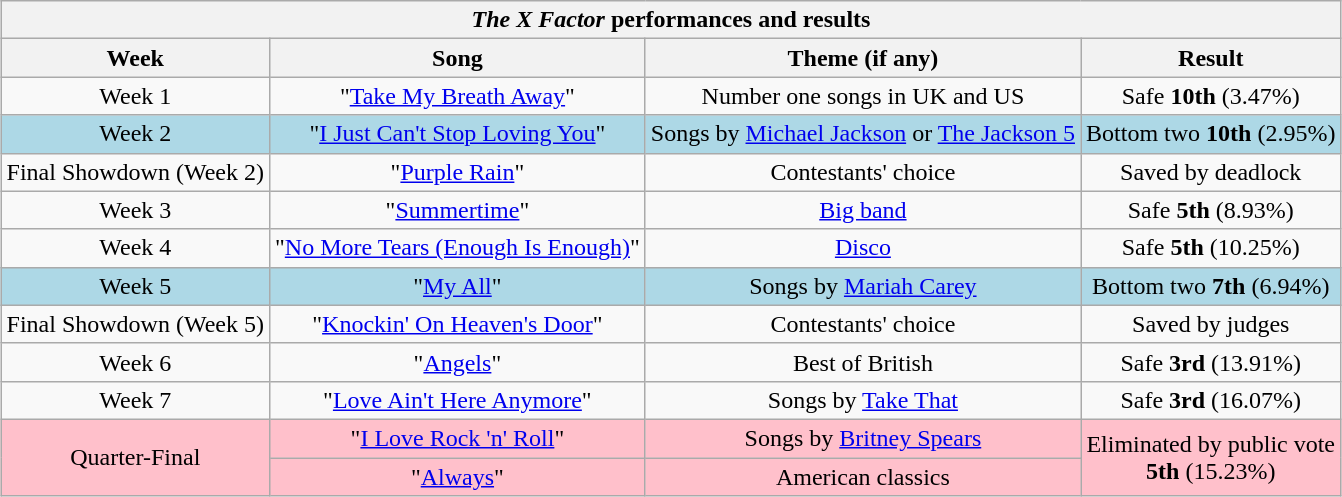<table class="wikitable collapsible collapsed" style="margin:1em auto 1em auto; text-align:center;">
<tr>
<th colspan="4"><em>The X Factor</em> performances and results</th>
</tr>
<tr>
<th>Week</th>
<th>Song</th>
<th>Theme (if any)</th>
<th>Result</th>
</tr>
<tr>
<td>Week 1</td>
<td>"<a href='#'>Take My Breath Away</a>"</td>
<td>Number one songs in UK and US</td>
<td>Safe <strong>10th</strong> (3.47%)</td>
</tr>
<tr style="background:lightblue">
<td>Week 2</td>
<td>"<a href='#'>I Just Can't Stop Loving You</a>"</td>
<td>Songs by <a href='#'>Michael Jackson</a> or <a href='#'>The Jackson 5</a></td>
<td>Bottom two <strong>10th</strong> (2.95%)</td>
</tr>
<tr>
<td>Final Showdown (Week 2)</td>
<td>"<a href='#'>Purple Rain</a>"</td>
<td>Contestants' choice</td>
<td>Saved by deadlock</td>
</tr>
<tr>
<td>Week 3</td>
<td>"<a href='#'>Summertime</a>"</td>
<td><a href='#'>Big band</a></td>
<td>Safe <strong>5th</strong> (8.93%)</td>
</tr>
<tr>
<td>Week 4</td>
<td>"<a href='#'>No More Tears (Enough Is Enough)</a>"</td>
<td><a href='#'>Disco</a></td>
<td>Safe <strong>5th</strong> (10.25%)</td>
</tr>
<tr style="background:lightblue">
<td>Week 5</td>
<td>"<a href='#'>My All</a>"</td>
<td>Songs by <a href='#'>Mariah Carey</a></td>
<td>Bottom two <strong>7th</strong> (6.94%)</td>
</tr>
<tr>
<td>Final Showdown (Week 5)</td>
<td>"<a href='#'>Knockin' On Heaven's Door</a>"</td>
<td>Contestants' choice</td>
<td>Saved by judges</td>
</tr>
<tr>
<td>Week 6</td>
<td>"<a href='#'>Angels</a>"</td>
<td>Best of British</td>
<td>Safe <strong>3rd</strong> (13.91%)</td>
</tr>
<tr>
<td>Week 7</td>
<td>"<a href='#'>Love Ain't Here Anymore</a>"</td>
<td>Songs by <a href='#'>Take That</a></td>
<td>Safe <strong>3rd</strong> (16.07%)</td>
</tr>
<tr style="background:pink">
<td rowspan="2">Quarter-Final</td>
<td>"<a href='#'>I Love Rock 'n' Roll</a>"</td>
<td>Songs by <a href='#'>Britney Spears</a></td>
<td rowspan="2">Eliminated by public vote<br> <strong>5th</strong> (15.23%)</td>
</tr>
<tr style="background:pink">
<td>"<a href='#'>Always</a>"</td>
<td>American classics</td>
</tr>
</table>
